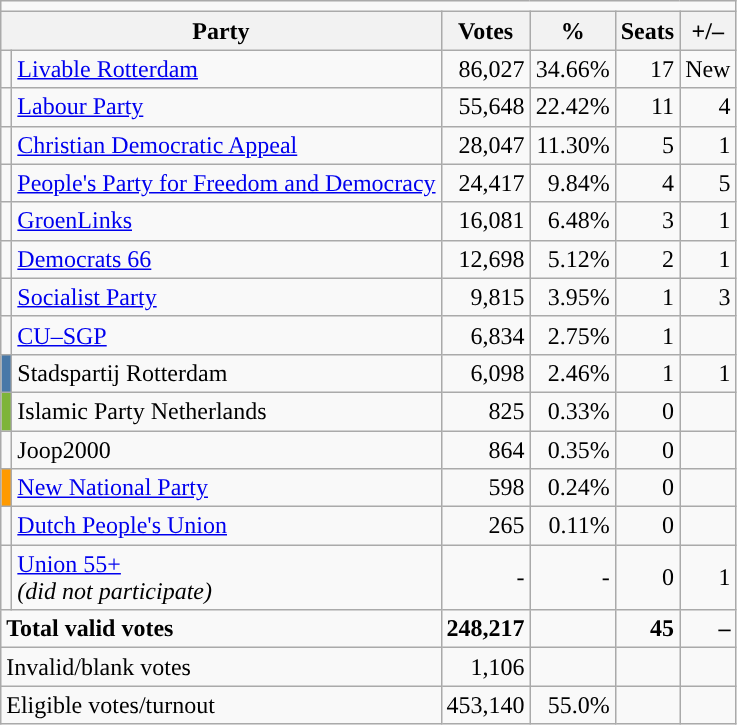<table class="wikitable floatright" style="font-size:100%; text-align:right;">
<tr>
<td colspan="12" align="center"></td>
</tr>
<tr>
<th colspan="2">Party</th>
<th>Votes</th>
<th>%</th>
<th>Seats</th>
<th>+/–</th>
</tr>
<tr>
<td style="background:"></td>
<td align="left"><a href='#'>Livable Rotterdam</a></td>
<td>86,027</td>
<td>34.66%</td>
<td>17</td>
<td>New</td>
</tr>
<tr>
<td style="background:"></td>
<td align="left"><a href='#'>Labour Party</a></td>
<td>55,648</td>
<td>22.42%</td>
<td>11</td>
<td>4</td>
</tr>
<tr>
<td style="background:"></td>
<td align="left"><a href='#'>Christian Democratic Appeal</a></td>
<td>28,047</td>
<td>11.30%</td>
<td>5</td>
<td>1</td>
</tr>
<tr>
<td style="background:"></td>
<td align="left"><a href='#'>People's Party for Freedom and Democracy</a></td>
<td>24,417</td>
<td>9.84%</td>
<td>4</td>
<td>5</td>
</tr>
<tr>
<td style="background:"></td>
<td align="left"><a href='#'>GroenLinks</a></td>
<td>16,081</td>
<td>6.48%</td>
<td>3</td>
<td>1</td>
</tr>
<tr>
<td style="background:"></td>
<td align="left"><a href='#'>Democrats 66</a></td>
<td>12,698</td>
<td>5.12%</td>
<td>2</td>
<td>1</td>
</tr>
<tr>
<td style="background:"></td>
<td align="left"><a href='#'>Socialist Party</a></td>
<td>9,815</td>
<td>3.95%</td>
<td>1</td>
<td>3</td>
</tr>
<tr>
<td style="background:"></td>
<td align="left"><a href='#'>CU–SGP</a></td>
<td>6,834</td>
<td>2.75%</td>
<td>1</td>
<td></td>
</tr>
<tr>
<td style="background:#4878a8;"></td>
<td align="left">Stadspartij Rotterdam</td>
<td>6,098</td>
<td>2.46%</td>
<td>1</td>
<td>1</td>
</tr>
<tr>
<td style="background:#7EB439;"></td>
<td align="left">Islamic Party Netherlands</td>
<td>825</td>
<td>0.33%</td>
<td>0</td>
<td></td>
</tr>
<tr>
<td></td>
<td align="left">Joop2000</td>
<td>864</td>
<td>0.35%</td>
<td>0</td>
<td></td>
</tr>
<tr>
<td style="background:#FF9A00;"></td>
<td align="left"><a href='#'>New National Party</a></td>
<td>598</td>
<td>0.24%</td>
<td>0</td>
<td></td>
</tr>
<tr>
<td style="background:"></td>
<td align="left"><a href='#'>Dutch People's Union</a></td>
<td>265</td>
<td>0.11%</td>
<td>0</td>
<td></td>
</tr>
<tr>
<td style="background:"></td>
<td align="left"><a href='#'>Union 55+</a><br><em>(did not participate)</em></td>
<td>-</td>
<td>-</td>
<td>0</td>
<td>1</td>
</tr>
<tr style="font-weight:bold">
<td colspan="2" align="left">Total valid votes</td>
<td>248,217</td>
<td></td>
<td>45</td>
<td>–</td>
</tr>
<tr>
<td colspan="2" align="left">Invalid/blank votes</td>
<td>1,106</td>
<td></td>
<td></td>
<td></td>
</tr>
<tr>
<td colspan="2" align="left">Eligible votes/turnout</td>
<td>453,140</td>
<td>55.0%</td>
<td></td>
<td></td>
</tr>
</table>
